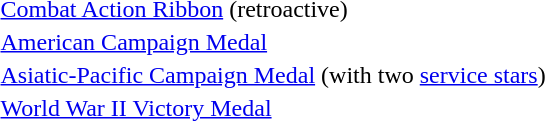<table>
<tr>
<td></td>
<td><a href='#'>Combat Action Ribbon</a> (retroactive)</td>
</tr>
<tr>
<td></td>
<td><a href='#'>American Campaign Medal</a></td>
</tr>
<tr>
<td></td>
<td><a href='#'>Asiatic-Pacific Campaign Medal</a> (with two <a href='#'>service stars</a>)</td>
</tr>
<tr>
<td></td>
<td><a href='#'>World War II Victory Medal</a></td>
</tr>
</table>
